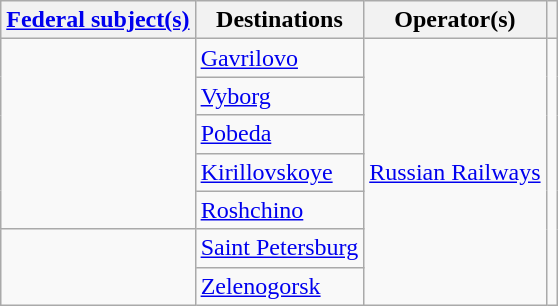<table class="wikitable">
<tr>
<th><a href='#'>Federal subject(s)</a></th>
<th>Destinations</th>
<th>Operator(s)</th>
<th></th>
</tr>
<tr>
<td rowspan="5"></td>
<td><a href='#'>Gavrilovo</a></td>
<td rowspan="7"><a href='#'>Russian Railways</a></td>
<td rowspan="7"></td>
</tr>
<tr>
<td><a href='#'>Vyborg</a></td>
</tr>
<tr>
<td><a href='#'>Pobeda</a></td>
</tr>
<tr>
<td><a href='#'>Kirillovskoye</a></td>
</tr>
<tr>
<td><a href='#'>Roshchino</a></td>
</tr>
<tr>
<td rowspan="2"></td>
<td><a href='#'>Saint Petersburg</a></td>
</tr>
<tr>
<td><a href='#'>Zelenogorsk</a></td>
</tr>
</table>
